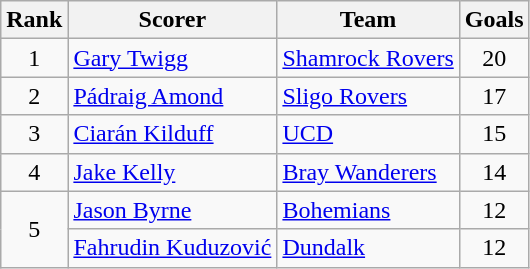<table class="wikitable">
<tr>
<th>Rank</th>
<th>Scorer</th>
<th>Team</th>
<th>Goals</th>
</tr>
<tr>
<td align=center>1</td>
<td> <a href='#'>Gary Twigg</a></td>
<td><a href='#'>Shamrock Rovers</a></td>
<td align=center>20</td>
</tr>
<tr>
<td align=center>2</td>
<td> <a href='#'>Pádraig Amond</a></td>
<td><a href='#'>Sligo Rovers</a></td>
<td align=center>17</td>
</tr>
<tr>
<td align=center>3</td>
<td> <a href='#'>Ciarán Kilduff</a></td>
<td><a href='#'>UCD</a></td>
<td align=center>15</td>
</tr>
<tr>
<td align=center>4</td>
<td> <a href='#'>Jake Kelly</a></td>
<td><a href='#'>Bray Wanderers</a></td>
<td align=center>14</td>
</tr>
<tr>
<td rowspan=2 align=center>5</td>
<td> <a href='#'>Jason Byrne</a></td>
<td><a href='#'>Bohemians</a></td>
<td align=center>12</td>
</tr>
<tr>
<td> <a href='#'>Fahrudin Kuduzović</a></td>
<td><a href='#'>Dundalk</a></td>
<td align=center>12</td>
</tr>
</table>
